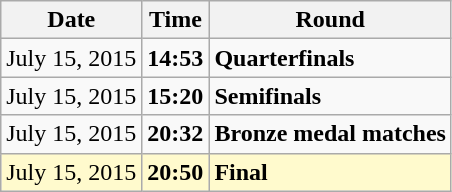<table class="wikitable">
<tr>
<th>Date</th>
<th>Time</th>
<th>Round</th>
</tr>
<tr>
<td>July 15, 2015</td>
<td><strong>14:53</strong></td>
<td><strong>Quarterfinals</strong></td>
</tr>
<tr>
<td>July 15, 2015</td>
<td><strong>15:20</strong></td>
<td><strong>Semifinals</strong></td>
</tr>
<tr>
<td>July 15, 2015</td>
<td><strong>20:32</strong></td>
<td><strong>Bronze medal matches</strong></td>
</tr>
<tr style=background:lemonchiffon>
<td>July 15, 2015</td>
<td><strong>20:50</strong></td>
<td><strong>Final</strong></td>
</tr>
</table>
